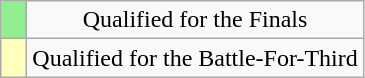<table class="wikitable" style="text-align:center">
<tr>
<td width=10px bgcolor="lightgreen"></td>
<td>Qualified for the Finals</td>
</tr>
<tr>
<td width=10px bgcolor="ffffbb"></td>
<td>Qualified for the Battle-For-Third</td>
</tr>
</table>
